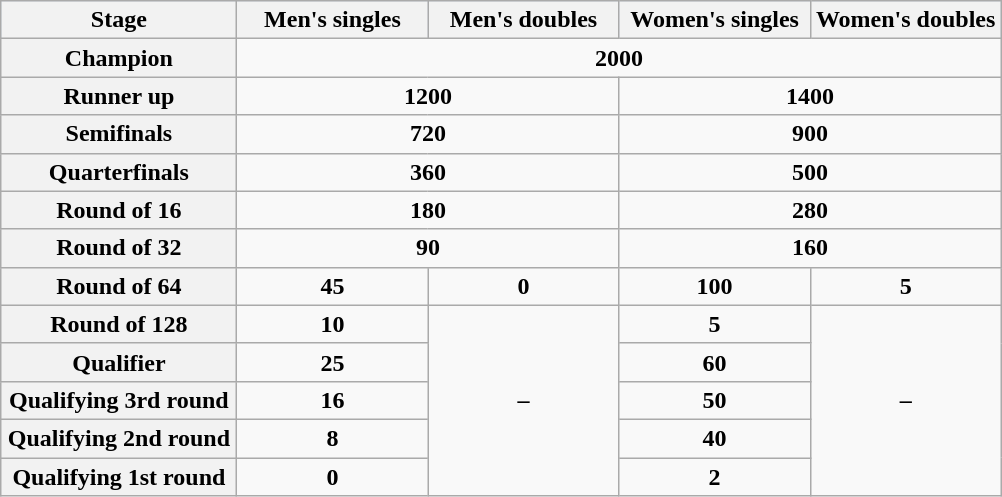<table class=wikitable style="text-align:center; font-weight:bold; margin:1em auto;">
<tr bgcolor=#d1e4fd>
<th width=150>Stage</th>
<th width=120>Men's singles</th>
<th width=120>Men's doubles</th>
<th width=120>Women's singles</th>
<th width=120>Women's doubles</th>
</tr>
<tr>
<th>Champion</th>
<td colspan=4>2000</td>
</tr>
<tr>
<th>Runner up</th>
<td colspan=2>1200</td>
<td colspan=2>1400</td>
</tr>
<tr>
<th>Semifinals</th>
<td colspan=2>720</td>
<td colspan=2>900</td>
</tr>
<tr>
<th>Quarterfinals</th>
<td colspan=2>360</td>
<td colspan=2>500</td>
</tr>
<tr>
<th>Round of 16</th>
<td colspan=2>180</td>
<td colspan=2>280</td>
</tr>
<tr>
<th>Round of 32</th>
<td colspan=2>90</td>
<td colspan=2>160</td>
</tr>
<tr>
<th>Round of 64</th>
<td>45</td>
<td>0</td>
<td>100</td>
<td>5</td>
</tr>
<tr>
<th>Round of 128</th>
<td>10</td>
<td rowspan=5>–</td>
<td>5</td>
<td rowspan=5>–</td>
</tr>
<tr>
<th>Qualifier</th>
<td>25</td>
<td>60</td>
</tr>
<tr>
<th>Qualifying 3rd round</th>
<td>16</td>
<td>50</td>
</tr>
<tr>
<th>Qualifying 2nd round</th>
<td>8</td>
<td>40</td>
</tr>
<tr>
<th>Qualifying 1st round</th>
<td>0</td>
<td>2</td>
</tr>
</table>
